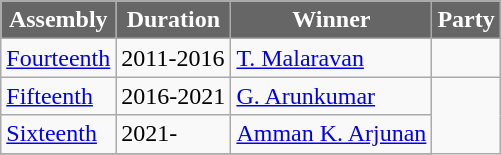<table class="wikitable sortable">
<tr>
<th style="background-color:#666666; color:white">Assembly</th>
<th style="background-color:#666666; color:white">Duration</th>
<th style="background-color:#666666; color:white">Winner</th>
<th style="background-color:#666666; color:white" colspan="2">Party</th>
</tr>
<tr>
<td><a href='#'>Fourteenth</a></td>
<td>2011-2016</td>
<td><a href='#'>T. Malaravan</a></td>
<td></td>
</tr>
<tr>
<td><a href='#'>Fifteenth</a></td>
<td>2016-2021</td>
<td><a href='#'>G. Arunkumar</a></td>
</tr>
<tr>
<td><a href='#'>Sixteenth</a></td>
<td>2021-</td>
<td><a href='#'>Amman K. Arjunan</a></td>
</tr>
<tr>
</tr>
</table>
